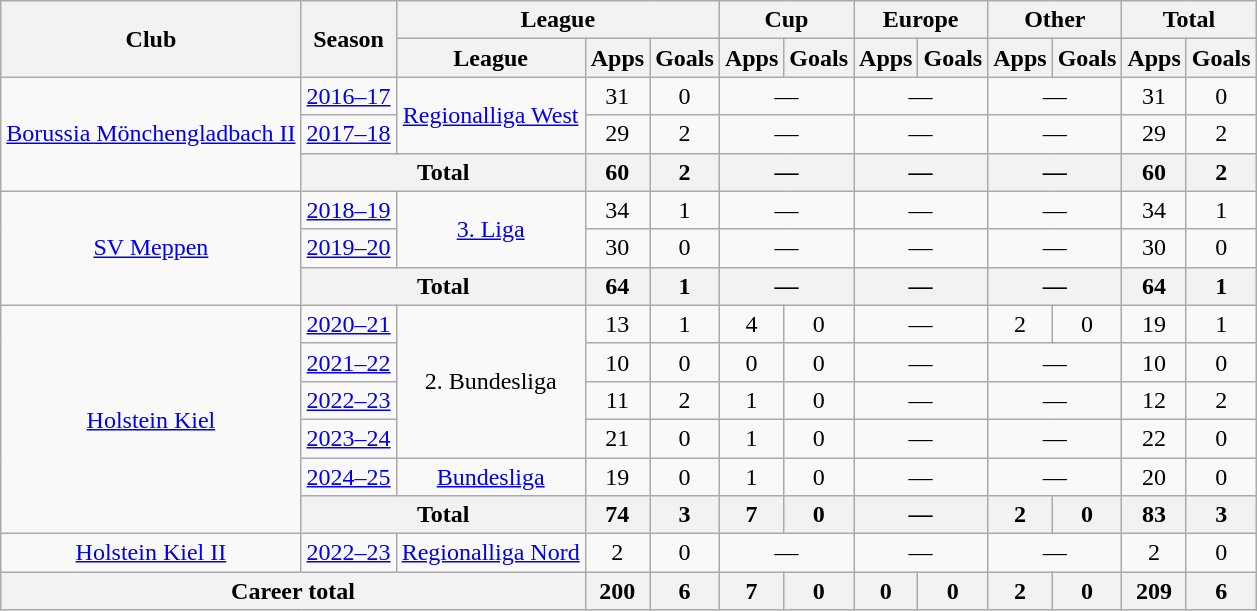<table class="wikitable" style="text-align:center">
<tr>
<th rowspan="2">Club</th>
<th rowspan="2">Season</th>
<th colspan="3">League</th>
<th colspan="2">Cup</th>
<th colspan="2">Europe</th>
<th colspan="2">Other</th>
<th colspan="2">Total</th>
</tr>
<tr>
<th>League</th>
<th>Apps</th>
<th>Goals</th>
<th>Apps</th>
<th>Goals</th>
<th>Apps</th>
<th>Goals</th>
<th>Apps</th>
<th>Goals</th>
<th>Apps</th>
<th>Goals</th>
</tr>
<tr>
<td rowspan="3"><a href='#'>Borussia Mönchengladbach II</a></td>
<td><a href='#'>2016–17</a></td>
<td rowspan="2"><a href='#'>Regionalliga West</a></td>
<td>31</td>
<td>0</td>
<td colspan="2">—</td>
<td colspan="2">—</td>
<td colspan="2">—</td>
<td>31</td>
<td>0</td>
</tr>
<tr>
<td><a href='#'>2017–18</a></td>
<td>29</td>
<td>2</td>
<td colspan="2">—</td>
<td colspan="2">—</td>
<td colspan="2">—</td>
<td>29</td>
<td>2</td>
</tr>
<tr>
<th colspan="2">Total</th>
<th>60</th>
<th>2</th>
<th colspan="2">—</th>
<th colspan="2">—</th>
<th colspan="2">—</th>
<th>60</th>
<th>2</th>
</tr>
<tr>
<td rowspan="3"><a href='#'>SV Meppen</a></td>
<td><a href='#'>2018–19</a></td>
<td rowspan="2"><a href='#'>3. Liga</a></td>
<td>34</td>
<td>1</td>
<td colspan="2">—</td>
<td colspan="2">—</td>
<td colspan="2">—</td>
<td>34</td>
<td>1</td>
</tr>
<tr>
<td><a href='#'>2019–20</a></td>
<td>30</td>
<td>0</td>
<td colspan="2">—</td>
<td colspan="2">—</td>
<td colspan="2">—</td>
<td>30</td>
<td>0</td>
</tr>
<tr>
<th colspan="2">Total</th>
<th>64</th>
<th>1</th>
<th colspan="2">—</th>
<th colspan="2">—</th>
<th colspan="2">—</th>
<th>64</th>
<th>1</th>
</tr>
<tr>
<td rowspan="6"><a href='#'>Holstein Kiel</a></td>
<td><a href='#'>2020–21</a></td>
<td rowspan="4">2. Bundesliga</td>
<td>13</td>
<td>1</td>
<td>4</td>
<td>0</td>
<td colspan="2">—</td>
<td>2</td>
<td>0</td>
<td>19</td>
<td>1</td>
</tr>
<tr>
<td><a href='#'>2021–22</a></td>
<td>10</td>
<td>0</td>
<td>0</td>
<td>0</td>
<td colspan="2">—</td>
<td colspan="2">—</td>
<td>10</td>
<td>0</td>
</tr>
<tr>
<td><a href='#'>2022–23</a></td>
<td>11</td>
<td>2</td>
<td>1</td>
<td>0</td>
<td colspan="2">—</td>
<td colspan="2">—</td>
<td>12</td>
<td>2</td>
</tr>
<tr>
<td><a href='#'>2023–24</a></td>
<td>21</td>
<td>0</td>
<td>1</td>
<td>0</td>
<td colspan="2">—</td>
<td colspan="2">—</td>
<td>22</td>
<td>0</td>
</tr>
<tr>
<td><a href='#'>2024–25</a></td>
<td><a href='#'>Bundesliga</a></td>
<td>19</td>
<td>0</td>
<td>1</td>
<td>0</td>
<td colspan="2">—</td>
<td colspan="2">—</td>
<td>20</td>
<td>0</td>
</tr>
<tr>
<th colspan="2">Total</th>
<th>74</th>
<th>3</th>
<th>7</th>
<th>0</th>
<th colspan="2">—</th>
<th>2</th>
<th>0</th>
<th>83</th>
<th>3</th>
</tr>
<tr>
<td><a href='#'>Holstein Kiel II</a></td>
<td><a href='#'>2022–23</a></td>
<td><a href='#'>Regionalliga Nord</a></td>
<td>2</td>
<td>0</td>
<td colspan="2">—</td>
<td colspan="2">—</td>
<td colspan="2">—</td>
<td>2</td>
<td>0</td>
</tr>
<tr>
<th colspan="3">Career total</th>
<th>200</th>
<th>6</th>
<th>7</th>
<th>0</th>
<th>0</th>
<th>0</th>
<th>2</th>
<th>0</th>
<th>209</th>
<th>6</th>
</tr>
</table>
